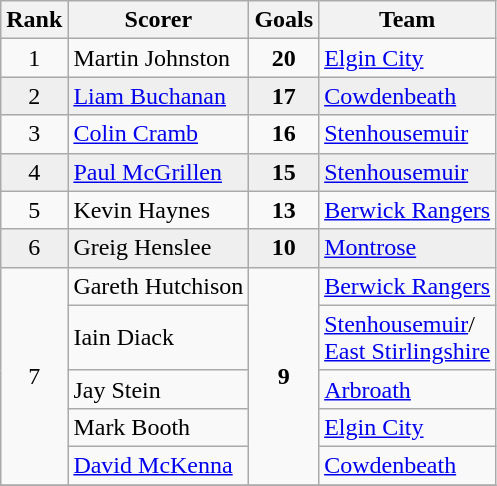<table class="wikitable" style="text-align: center;">
<tr>
<th>Rank</th>
<th>Scorer</th>
<th>Goals</th>
<th>Team</th>
</tr>
<tr>
<td>1</td>
<td style="text-align:left;"> Martin Johnston</td>
<td><strong>20</strong></td>
<td style="text-align:left;"><a href='#'>Elgin City</a></td>
</tr>
<tr bgcolor="#EFEFEF">
<td>2</td>
<td style="text-align:left;"> <a href='#'>Liam Buchanan</a></td>
<td><strong>17</strong></td>
<td style="text-align:left;"><a href='#'>Cowdenbeath</a></td>
</tr>
<tr>
<td>3</td>
<td style="text-align:left;"> <a href='#'>Colin Cramb</a></td>
<td><strong>16</strong></td>
<td style="text-align:left;"><a href='#'>Stenhousemuir</a></td>
</tr>
<tr bgcolor="#EFEFEF">
<td>4</td>
<td style="text-align:left;"> <a href='#'>Paul McGrillen</a></td>
<td><strong>15</strong></td>
<td style="text-align:left;"><a href='#'>Stenhousemuir</a></td>
</tr>
<tr>
<td>5</td>
<td style="text-align:left;"> Kevin Haynes</td>
<td><strong>13</strong></td>
<td style="text-align:left;"><a href='#'>Berwick Rangers</a></td>
</tr>
<tr bgcolor="#EFEFEF">
<td>6</td>
<td style="text-align:left;"> Greig Henslee</td>
<td><strong>10</strong></td>
<td style="text-align:left;"><a href='#'>Montrose</a></td>
</tr>
<tr>
<td rowspan="5">7</td>
<td style="text-align:left;"> Gareth Hutchison</td>
<td rowspan="5"><strong>9</strong></td>
<td style="text-align:left;"><a href='#'>Berwick Rangers</a></td>
</tr>
<tr>
<td style="text-align:left;"> Iain Diack</td>
<td style="text-align:left;"><a href='#'>Stenhousemuir</a>/<br><a href='#'>East Stirlingshire</a></td>
</tr>
<tr>
<td style="text-align:left;"> Jay Stein</td>
<td style="text-align:left;"><a href='#'>Arbroath</a></td>
</tr>
<tr>
<td style="text-align:left;"> Mark Booth</td>
<td style="text-align:left;"><a href='#'>Elgin City</a></td>
</tr>
<tr>
<td style="text-align:left;"> <a href='#'>David McKenna</a></td>
<td style="text-align:left;"><a href='#'>Cowdenbeath</a></td>
</tr>
<tr>
</tr>
</table>
